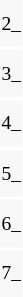<table>
<tr>
<td style=background:#F8F8F8;height:22pt;font-size:small>2_</td>
<td></td>
<td></td>
<td></td>
<td></td>
<td></td>
<td></td>
<td></td>
<td></td>
<td></td>
<td></td>
<td></td>
<td></td>
<td></td>
<td></td>
<td></td>
<td></td>
</tr>
<tr>
<td style=background:#F8F8F8;height:22pt;font-size:small>3_</td>
<td></td>
<td></td>
<td></td>
<td></td>
<td></td>
<td></td>
<td></td>
<td></td>
<td></td>
<td></td>
<td></td>
<td></td>
<td></td>
<td></td>
<td></td>
<td></td>
</tr>
<tr>
<td style=background:#F8F8F8;height:22pt;font-size:small>4_</td>
<td></td>
<td></td>
<td></td>
<td></td>
<td></td>
<td></td>
<td></td>
<td></td>
<td></td>
<td></td>
<td></td>
<td></td>
<td></td>
<td></td>
<td></td>
<td></td>
</tr>
<tr>
<td style=background:#F8F8F8;height:22pt;font-size:small>5_</td>
<td></td>
<td></td>
<td></td>
<td></td>
<td></td>
<td></td>
<td></td>
<td></td>
<td></td>
<td></td>
<td></td>
<td></td>
<td></td>
<td></td>
<td></td>
<td></td>
</tr>
<tr>
<td style=background:#F8F8F8;height:22pt;font-size:small>6_</td>
<td></td>
<td></td>
<td></td>
<td></td>
<td></td>
<td></td>
<td></td>
<td></td>
<td></td>
<td></td>
<td></td>
<td></td>
<td></td>
<td></td>
<td></td>
<td></td>
</tr>
<tr>
<td style=background:#F8F8F8;height:22pt;font-size:small>7_</td>
<td></td>
<td></td>
<td></td>
<td></td>
<td></td>
<td></td>
<td></td>
<td></td>
<td></td>
<td></td>
<td></td>
<td></td>
<td></td>
<td></td>
<td></td>
<td></td>
</tr>
</table>
